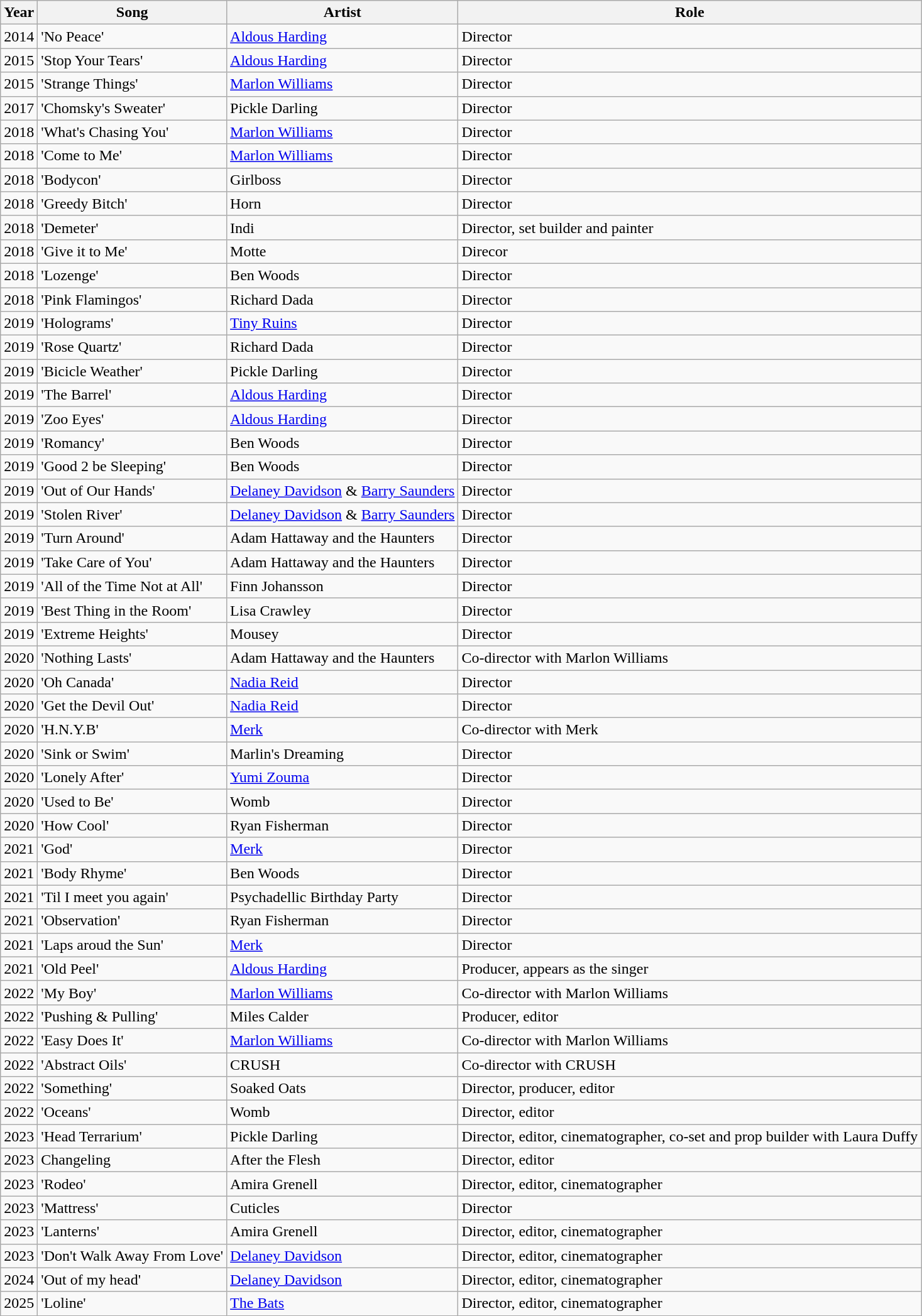<table class="wikitable sortable">
<tr>
<th>Year</th>
<th>Song</th>
<th>Artist</th>
<th>Role</th>
</tr>
<tr>
<td>2014</td>
<td>'No Peace'</td>
<td><a href='#'>Aldous Harding</a></td>
<td>Director</td>
</tr>
<tr>
<td>2015</td>
<td>'Stop Your Tears'</td>
<td><a href='#'>Aldous Harding</a></td>
<td>Director</td>
</tr>
<tr>
<td>2015</td>
<td>'Strange Things'</td>
<td><a href='#'>Marlon Williams</a></td>
<td>Director</td>
</tr>
<tr>
<td>2017</td>
<td>'Chomsky's Sweater'</td>
<td>Pickle Darling</td>
<td>Director</td>
</tr>
<tr>
<td>2018</td>
<td>'What's Chasing You'</td>
<td><a href='#'>Marlon Williams</a></td>
<td>Director</td>
</tr>
<tr>
<td>2018</td>
<td>'Come to Me'</td>
<td><a href='#'>Marlon Williams</a></td>
<td>Director</td>
</tr>
<tr>
<td>2018</td>
<td>'Bodycon'</td>
<td>Girlboss</td>
<td>Director</td>
</tr>
<tr>
<td>2018</td>
<td>'Greedy Bitch'</td>
<td>Horn</td>
<td>Director</td>
</tr>
<tr>
<td>2018</td>
<td>'Demeter'</td>
<td>Indi</td>
<td>Director, set builder and painter</td>
</tr>
<tr>
<td>2018</td>
<td>'Give it to Me'</td>
<td>Motte</td>
<td>Direcor</td>
</tr>
<tr>
<td>2018</td>
<td>'Lozenge'</td>
<td>Ben Woods</td>
<td>Director</td>
</tr>
<tr>
<td>2018</td>
<td>'Pink Flamingos'</td>
<td>Richard Dada</td>
<td>Director</td>
</tr>
<tr>
<td>2019</td>
<td>'Holograms'</td>
<td><a href='#'>Tiny Ruins</a></td>
<td>Director</td>
</tr>
<tr>
<td>2019</td>
<td>'Rose Quartz'</td>
<td>Richard Dada</td>
<td>Director</td>
</tr>
<tr>
<td>2019</td>
<td>'Bicicle Weather'</td>
<td>Pickle Darling</td>
<td>Director</td>
</tr>
<tr>
<td>2019</td>
<td>'The Barrel'</td>
<td><a href='#'>Aldous Harding</a></td>
<td>Director</td>
</tr>
<tr>
<td>2019</td>
<td>'Zoo Eyes'</td>
<td><a href='#'>Aldous Harding</a></td>
<td>Director</td>
</tr>
<tr>
<td>2019</td>
<td>'Romancy'</td>
<td>Ben Woods</td>
<td>Director</td>
</tr>
<tr>
<td>2019</td>
<td>'Good 2 be Sleeping'</td>
<td>Ben Woods</td>
<td>Director</td>
</tr>
<tr>
<td>2019</td>
<td>'Out of Our Hands'</td>
<td><a href='#'>Delaney Davidson</a> & <a href='#'>Barry Saunders</a></td>
<td>Director</td>
</tr>
<tr>
<td>2019</td>
<td>'Stolen River'</td>
<td><a href='#'>Delaney Davidson</a> & <a href='#'>Barry Saunders</a></td>
<td>Director</td>
</tr>
<tr>
<td>2019</td>
<td>'Turn Around'</td>
<td>Adam Hattaway and the Haunters</td>
<td>Director</td>
</tr>
<tr>
<td>2019</td>
<td>'Take Care of You'</td>
<td>Adam Hattaway and the Haunters</td>
<td>Director</td>
</tr>
<tr>
<td>2019</td>
<td>'All of the Time Not at All'</td>
<td>Finn Johansson</td>
<td>Director</td>
</tr>
<tr>
<td>2019</td>
<td>'Best Thing in the Room'</td>
<td>Lisa Crawley</td>
<td>Director</td>
</tr>
<tr>
<td>2019</td>
<td>'Extreme Heights'</td>
<td>Mousey</td>
<td>Director</td>
</tr>
<tr>
<td>2020</td>
<td>'Nothing Lasts'</td>
<td>Adam Hattaway and the Haunters</td>
<td>Co-director with Marlon Williams</td>
</tr>
<tr>
<td>2020</td>
<td>'Oh Canada'</td>
<td><a href='#'>Nadia Reid</a></td>
<td>Director</td>
</tr>
<tr>
<td>2020</td>
<td>'Get the Devil Out'</td>
<td><a href='#'>Nadia Reid</a></td>
<td>Director</td>
</tr>
<tr>
<td>2020</td>
<td>'H.N.Y.B'</td>
<td><a href='#'>Merk</a></td>
<td>Co-director with Merk</td>
</tr>
<tr>
<td>2020</td>
<td>'Sink or Swim'</td>
<td>Marlin's Dreaming</td>
<td>Director</td>
</tr>
<tr>
<td>2020</td>
<td>'Lonely After'</td>
<td><a href='#'>Yumi Zouma</a></td>
<td>Director</td>
</tr>
<tr>
<td>2020</td>
<td>'Used to Be'</td>
<td>Womb</td>
<td>Director</td>
</tr>
<tr>
<td>2020</td>
<td>'How Cool'</td>
<td>Ryan Fisherman</td>
<td>Director</td>
</tr>
<tr>
<td>2021</td>
<td>'God'</td>
<td><a href='#'>Merk</a></td>
<td>Director</td>
</tr>
<tr>
<td>2021</td>
<td>'Body Rhyme'</td>
<td>Ben Woods</td>
<td>Director</td>
</tr>
<tr>
<td>2021</td>
<td>'Til I meet you again'</td>
<td>Psychadellic Birthday Party</td>
<td>Director</td>
</tr>
<tr>
<td>2021</td>
<td>'Observation'</td>
<td>Ryan Fisherman</td>
<td>Director</td>
</tr>
<tr>
<td>2021</td>
<td>'Laps aroud the Sun'</td>
<td><a href='#'>Merk</a></td>
<td>Director</td>
</tr>
<tr>
<td>2021</td>
<td>'Old Peel'</td>
<td><a href='#'>Aldous Harding</a></td>
<td>Producer, appears as the singer</td>
</tr>
<tr>
<td>2022</td>
<td>'My Boy'</td>
<td><a href='#'>Marlon Williams</a></td>
<td>Co-director with Marlon Williams</td>
</tr>
<tr>
<td>2022</td>
<td>'Pushing & Pulling'</td>
<td>Miles Calder</td>
<td>Producer, editor</td>
</tr>
<tr>
<td>2022</td>
<td>'Easy Does It'</td>
<td><a href='#'>Marlon Williams</a></td>
<td>Co-director with Marlon Williams</td>
</tr>
<tr>
<td>2022</td>
<td>'Abstract Oils'</td>
<td>CRUSH</td>
<td>Co-director with CRUSH</td>
</tr>
<tr>
<td>2022</td>
<td>'Something'</td>
<td>Soaked Oats</td>
<td>Director, producer, editor</td>
</tr>
<tr>
<td>2022</td>
<td>'Oceans'</td>
<td>Womb</td>
<td>Director, editor</td>
</tr>
<tr>
<td>2023</td>
<td>'Head Terrarium'</td>
<td>Pickle Darling</td>
<td>Director, editor, cinematographer, co-set and prop builder with Laura Duffy</td>
</tr>
<tr>
<td>2023</td>
<td>Changeling</td>
<td>After the Flesh</td>
<td>Director, editor</td>
</tr>
<tr>
<td>2023</td>
<td>'Rodeo'</td>
<td>Amira Grenell</td>
<td>Director, editor, cinematographer</td>
</tr>
<tr>
<td>2023</td>
<td>'Mattress'</td>
<td>Cuticles</td>
<td>Director</td>
</tr>
<tr>
<td>2023</td>
<td>'Lanterns'</td>
<td>Amira Grenell</td>
<td>Director, editor, cinematographer</td>
</tr>
<tr>
<td>2023</td>
<td>'Don't Walk Away From Love'</td>
<td><a href='#'>Delaney Davidson</a></td>
<td>Director, editor, cinematographer</td>
</tr>
<tr>
<td>2024</td>
<td>'Out of my head'</td>
<td><a href='#'>Delaney Davidson</a></td>
<td>Director, editor, cinematographer</td>
</tr>
<tr>
<td>2025</td>
<td>'Loline'</td>
<td><a href='#'>The Bats</a></td>
<td>Director, editor, cinematographer</td>
</tr>
</table>
